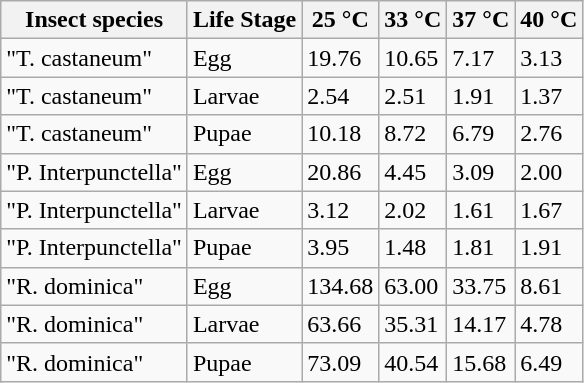<table class="wikitable">
<tr>
<th>Insect species</th>
<th>Life Stage</th>
<th>25 °C</th>
<th>33 °C</th>
<th>37 °C</th>
<th>40 °C</th>
</tr>
<tr>
<td>"T. castaneum"</td>
<td>Egg</td>
<td>19.76</td>
<td>10.65</td>
<td>7.17</td>
<td>3.13</td>
</tr>
<tr>
<td>"T. castaneum"</td>
<td>Larvae</td>
<td>2.54</td>
<td>2.51</td>
<td>1.91</td>
<td>1.37</td>
</tr>
<tr>
<td>"T. castaneum"</td>
<td>Pupae</td>
<td>10.18</td>
<td>8.72</td>
<td>6.79</td>
<td>2.76</td>
</tr>
<tr>
<td>"P. Interpunctella"</td>
<td>Egg</td>
<td>20.86</td>
<td>4.45</td>
<td>3.09</td>
<td>2.00</td>
</tr>
<tr>
<td>"P. Interpunctella"</td>
<td>Larvae</td>
<td>3.12</td>
<td>2.02</td>
<td>1.61</td>
<td>1.67</td>
</tr>
<tr>
<td>"P. Interpunctella"</td>
<td>Pupae</td>
<td>3.95</td>
<td>1.48</td>
<td>1.81</td>
<td>1.91</td>
</tr>
<tr>
<td>"R. dominica"</td>
<td>Egg</td>
<td>134.68</td>
<td>63.00</td>
<td>33.75</td>
<td>8.61</td>
</tr>
<tr>
<td>"R. dominica"</td>
<td>Larvae</td>
<td>63.66</td>
<td>35.31</td>
<td>14.17</td>
<td>4.78</td>
</tr>
<tr>
<td>"R. dominica"</td>
<td>Pupae</td>
<td>73.09</td>
<td>40.54</td>
<td>15.68</td>
<td>6.49</td>
</tr>
</table>
